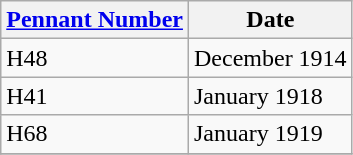<table class="wikitable" style="text-align:left">
<tr>
<th><a href='#'>Pennant Number</a></th>
<th>Date</th>
</tr>
<tr>
<td>H48</td>
<td>December 1914</td>
</tr>
<tr>
<td>H41</td>
<td>January 1918</td>
</tr>
<tr>
<td>H68</td>
<td>January 1919</td>
</tr>
<tr>
</tr>
</table>
